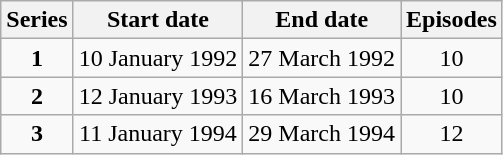<table class="wikitable" style="text-align:center;">
<tr>
<th>Series</th>
<th>Start date</th>
<th>End date</th>
<th>Episodes</th>
</tr>
<tr>
<td><strong>1</strong></td>
<td>10 January 1992</td>
<td>27 March 1992</td>
<td>10</td>
</tr>
<tr>
<td><strong>2</strong></td>
<td>12 January 1993</td>
<td>16 March 1993</td>
<td>10</td>
</tr>
<tr>
<td><strong>3</strong></td>
<td>11 January 1994</td>
<td>29 March 1994</td>
<td>12</td>
</tr>
</table>
